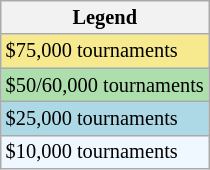<table class="wikitable" style="font-size:85%">
<tr>
<th>Legend</th>
</tr>
<tr bgcolor="#F7E98E">
<td>$75,000 tournaments</td>
</tr>
<tr bgcolor="#ADDFAD">
<td>$50/60,000 tournaments</td>
</tr>
<tr bgcolor="lightblue">
<td>$25,000 tournaments</td>
</tr>
<tr bgcolor="#f0f8ff">
<td>$10,000 tournaments</td>
</tr>
</table>
